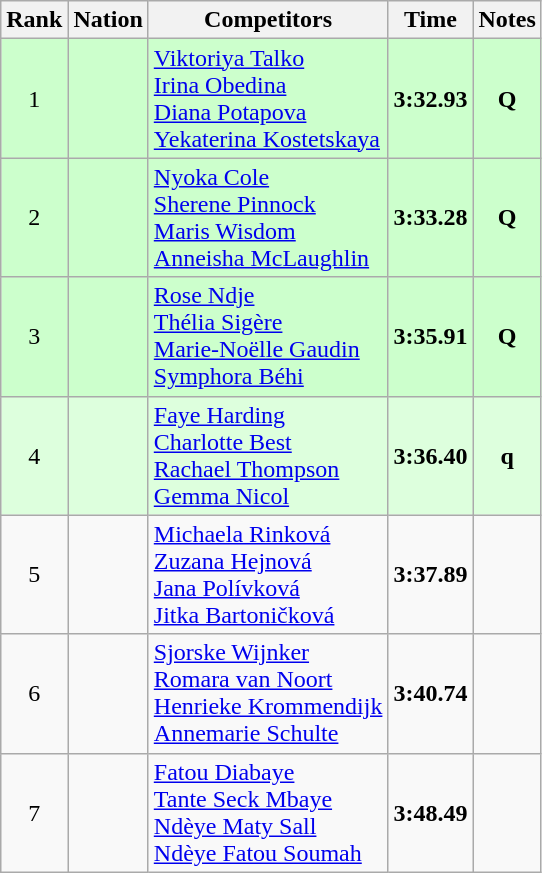<table class="wikitable sortable" style="text-align:center">
<tr>
<th>Rank</th>
<th>Nation</th>
<th>Competitors</th>
<th>Time</th>
<th>Notes</th>
</tr>
<tr bgcolor=ccffcc>
<td>1</td>
<td align=left></td>
<td align=left><a href='#'>Viktoriya Talko</a><br><a href='#'>Irina Obedina</a><br><a href='#'>Diana Potapova</a><br><a href='#'>Yekaterina Kostetskaya</a></td>
<td><strong>3:32.93</strong></td>
<td><strong>Q</strong></td>
</tr>
<tr bgcolor=ccffcc>
<td>2</td>
<td align=left></td>
<td align=left><a href='#'>Nyoka Cole</a><br><a href='#'>Sherene Pinnock</a><br><a href='#'>Maris Wisdom</a><br><a href='#'>Anneisha McLaughlin</a></td>
<td><strong>3:33.28</strong></td>
<td><strong>Q</strong></td>
</tr>
<tr bgcolor=ccffcc>
<td>3</td>
<td align=left></td>
<td align=left><a href='#'>Rose Ndje</a><br><a href='#'>Thélia Sigère</a><br><a href='#'>Marie-Noëlle Gaudin</a><br><a href='#'>Symphora Béhi</a></td>
<td><strong>3:35.91</strong></td>
<td><strong>Q</strong></td>
</tr>
<tr bgcolor=ddffdd>
<td>4</td>
<td align=left></td>
<td align=left><a href='#'>Faye Harding</a><br><a href='#'>Charlotte Best</a><br><a href='#'>Rachael Thompson</a><br><a href='#'>Gemma Nicol</a></td>
<td><strong>3:36.40</strong></td>
<td><strong>q</strong></td>
</tr>
<tr>
<td>5</td>
<td align=left></td>
<td align=left><a href='#'>Michaela Rinková</a><br><a href='#'>Zuzana Hejnová</a><br><a href='#'>Jana Polívková</a><br><a href='#'>Jitka Bartoničková</a></td>
<td><strong>3:37.89</strong></td>
<td></td>
</tr>
<tr>
<td>6</td>
<td align=left></td>
<td align=left><a href='#'>Sjorske Wijnker</a><br><a href='#'>Romara van Noort</a><br><a href='#'>Henrieke Krommendijk</a><br><a href='#'>Annemarie Schulte</a></td>
<td><strong>3:40.74</strong></td>
<td></td>
</tr>
<tr>
<td>7</td>
<td align=left></td>
<td align=left><a href='#'>Fatou Diabaye</a><br><a href='#'>Tante Seck Mbaye</a><br><a href='#'>Ndèye Maty Sall</a><br><a href='#'>Ndèye Fatou Soumah</a></td>
<td><strong>3:48.49</strong></td>
<td></td>
</tr>
</table>
